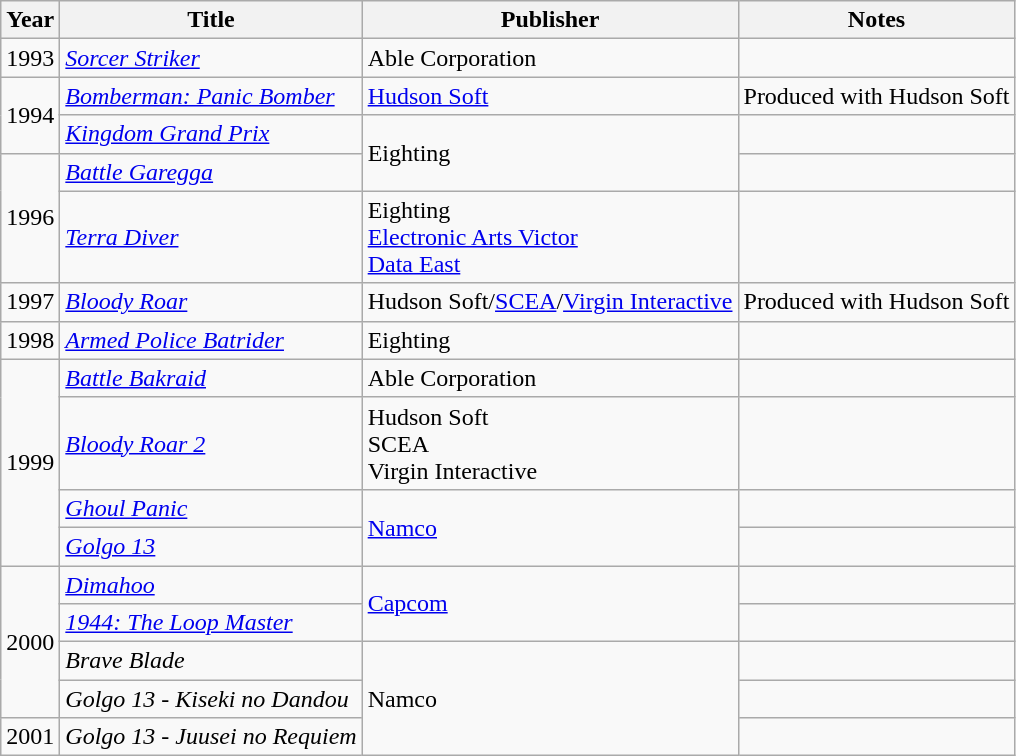<table class="wikitable sortable">
<tr>
<th>Year</th>
<th>Title</th>
<th>Publisher</th>
<th>Notes</th>
</tr>
<tr>
<td>1993</td>
<td><em><a href='#'>Sorcer Striker</a></em></td>
<td>Able Corporation</td>
<td></td>
</tr>
<tr>
<td rowspan="2">1994</td>
<td><em><a href='#'>Bomberman: Panic Bomber</a></em></td>
<td><a href='#'>Hudson Soft</a></td>
<td>Produced with Hudson Soft</td>
</tr>
<tr>
<td><em><a href='#'>Kingdom Grand Prix</a></em></td>
<td rowspan="2">Eighting</td>
<td></td>
</tr>
<tr>
<td rowspan="2">1996</td>
<td><em><a href='#'>Battle Garegga</a></em></td>
<td></td>
</tr>
<tr>
<td><em><a href='#'>Terra Diver</a></em></td>
<td>Eighting<br><a href='#'>Electronic Arts Victor</a><br><a href='#'>Data East</a></td>
<td></td>
</tr>
<tr>
<td>1997</td>
<td><em><a href='#'>Bloody Roar</a></em></td>
<td>Hudson Soft/<a href='#'>SCEA</a>/<a href='#'>Virgin Interactive</a></td>
<td>Produced with Hudson Soft</td>
</tr>
<tr>
<td>1998</td>
<td><em><a href='#'>Armed Police Batrider</a></em></td>
<td>Eighting</td>
<td></td>
</tr>
<tr>
<td rowspan="4">1999</td>
<td><em><a href='#'>Battle Bakraid</a></em></td>
<td>Able Corporation</td>
<td></td>
</tr>
<tr>
<td><em><a href='#'>Bloody Roar 2</a></em></td>
<td>Hudson Soft<br>SCEA<br>Virgin Interactive</td>
<td></td>
</tr>
<tr>
<td><em><a href='#'>Ghoul Panic</a></em></td>
<td rowspan="2"><a href='#'>Namco</a></td>
<td></td>
</tr>
<tr>
<td><em><a href='#'>Golgo 13</a></em></td>
<td></td>
</tr>
<tr>
<td rowspan="4">2000</td>
<td><em><a href='#'>Dimahoo</a></em></td>
<td rowspan="2"><a href='#'>Capcom</a></td>
<td></td>
</tr>
<tr>
<td><em><a href='#'>1944: The Loop Master</a></em></td>
<td></td>
</tr>
<tr>
<td><em>Brave Blade</em></td>
<td rowspan="3">Namco</td>
<td></td>
</tr>
<tr>
<td><em>Golgo 13 - Kiseki no Dandou</em></td>
<td></td>
</tr>
<tr>
<td>2001</td>
<td><em>Golgo 13 - Juusei no Requiem</em></td>
<td></td>
</tr>
</table>
